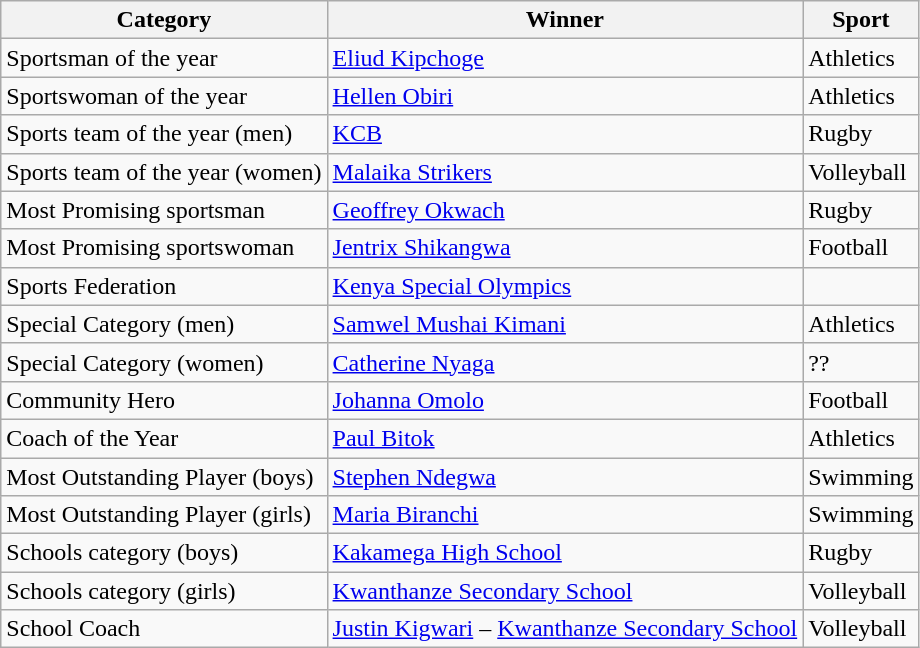<table class="wikitable">
<tr>
<th>Category</th>
<th>Winner</th>
<th>Sport</th>
</tr>
<tr>
<td>Sportsman of the year</td>
<td><a href='#'>Eliud Kipchoge</a></td>
<td>Athletics</td>
</tr>
<tr>
<td>Sportswoman of the year</td>
<td><a href='#'>Hellen Obiri</a></td>
<td>Athletics</td>
</tr>
<tr>
<td>Sports team of the year (men)</td>
<td><a href='#'>KCB</a></td>
<td>Rugby</td>
</tr>
<tr>
<td>Sports team of the year (women)</td>
<td><a href='#'>Malaika Strikers</a></td>
<td>Volleyball</td>
</tr>
<tr>
<td>Most Promising sportsman</td>
<td><a href='#'>Geoffrey Okwach</a></td>
<td>Rugby</td>
</tr>
<tr>
<td>Most Promising sportswoman</td>
<td><a href='#'>Jentrix Shikangwa</a></td>
<td>Football</td>
</tr>
<tr>
<td>Sports Federation</td>
<td><a href='#'>Kenya Special Olympics</a></td>
<td></td>
</tr>
<tr>
<td>Special Category (men)</td>
<td><a href='#'>Samwel Mushai Kimani</a></td>
<td>Athletics</td>
</tr>
<tr>
<td>Special Category (women)</td>
<td><a href='#'>Catherine Nyaga</a></td>
<td>??</td>
</tr>
<tr>
<td>Community Hero</td>
<td><a href='#'>Johanna Omolo</a></td>
<td>Football</td>
</tr>
<tr>
<td>Coach of the Year</td>
<td><a href='#'>Paul Bitok</a></td>
<td>Athletics</td>
</tr>
<tr>
<td>Most Outstanding Player (boys)</td>
<td><a href='#'>Stephen Ndegwa</a></td>
<td>Swimming</td>
</tr>
<tr>
<td>Most Outstanding Player (girls)</td>
<td><a href='#'>Maria Biranchi</a></td>
<td>Swimming</td>
</tr>
<tr>
<td>Schools category (boys)</td>
<td><a href='#'>Kakamega High School</a></td>
<td>Rugby</td>
</tr>
<tr>
<td>Schools category (girls)</td>
<td><a href='#'>Kwanthanze Secondary School</a></td>
<td>Volleyball</td>
</tr>
<tr>
<td>School Coach</td>
<td><a href='#'>Justin Kigwari</a> – <a href='#'>Kwanthanze Secondary School</a></td>
<td>Volleyball</td>
</tr>
</table>
